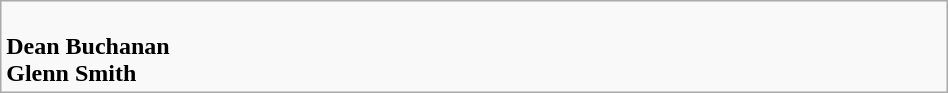<table class=wikitable width="50%">
<tr>
<td valign="top" width="50%"><br>
<strong>Dean Buchanan</strong><br><strong>Glenn Smith</strong></td>
</tr>
</table>
